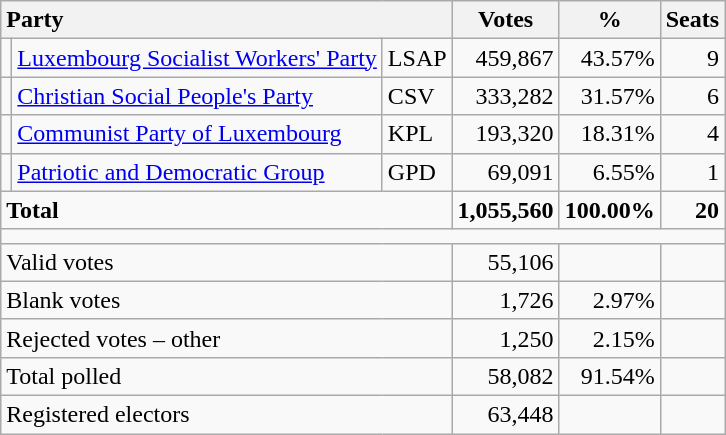<table class="wikitable" border="1" style="text-align:right;">
<tr>
<th style="text-align:left;" valign=bottom colspan=3>Party</th>
<th align=center valign=bottom width="50">Votes</th>
<th align=center valign=bottom width="50">%</th>
<th align=center>Seats</th>
</tr>
<tr>
<td></td>
<td align=left><a href='#'>Luxembourg Socialist Workers' Party</a></td>
<td align=left>LSAP</td>
<td>459,867</td>
<td>43.57%</td>
<td>9</td>
</tr>
<tr>
<td></td>
<td align=left><a href='#'>Christian Social People's Party</a></td>
<td align=left>CSV</td>
<td>333,282</td>
<td>31.57%</td>
<td>6</td>
</tr>
<tr>
<td></td>
<td align=left><a href='#'>Communist Party of Luxembourg</a></td>
<td align=left>KPL</td>
<td>193,320</td>
<td>18.31%</td>
<td>4</td>
</tr>
<tr>
<td></td>
<td align=left><a href='#'>Patriotic and Democratic Group</a></td>
<td align=left>GPD</td>
<td>69,091</td>
<td>6.55%</td>
<td>1</td>
</tr>
<tr style="font-weight:bold">
<td align=left colspan=3>Total</td>
<td>1,055,560</td>
<td>100.00%</td>
<td>20</td>
</tr>
<tr>
<td colspan=6 height="2"></td>
</tr>
<tr>
<td align=left colspan=3>Valid votes</td>
<td>55,106</td>
<td></td>
<td></td>
</tr>
<tr>
<td align=left colspan=3>Blank votes</td>
<td>1,726</td>
<td>2.97%</td>
<td></td>
</tr>
<tr>
<td align=left colspan=3>Rejected votes – other</td>
<td>1,250</td>
<td>2.15%</td>
<td></td>
</tr>
<tr>
<td align=left colspan=3>Total polled</td>
<td>58,082</td>
<td>91.54%</td>
<td></td>
</tr>
<tr>
<td align=left colspan=3>Registered electors</td>
<td>63,448</td>
<td></td>
<td></td>
</tr>
</table>
